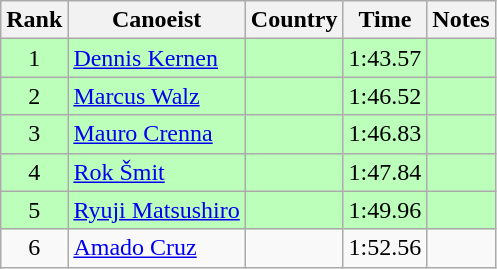<table class="wikitable" style="text-align:center">
<tr>
<th>Rank</th>
<th>Canoeist</th>
<th>Country</th>
<th>Time</th>
<th>Notes</th>
</tr>
<tr bgcolor=bbffbb>
<td>1</td>
<td align="left"><a href='#'>Dennis Kernen</a></td>
<td align="left"></td>
<td>1:43.57</td>
<td></td>
</tr>
<tr bgcolor=bbffbb>
<td>2</td>
<td align="left"><a href='#'>Marcus Walz</a></td>
<td align="left"></td>
<td>1:46.52</td>
<td></td>
</tr>
<tr bgcolor=bbffbb>
<td>3</td>
<td align="left"><a href='#'>Mauro Crenna</a></td>
<td align="left"></td>
<td>1:46.83</td>
<td></td>
</tr>
<tr bgcolor=bbffbb>
<td>4</td>
<td align="left"><a href='#'>Rok Šmit</a></td>
<td align="left"></td>
<td>1:47.84</td>
<td></td>
</tr>
<tr bgcolor=bbffbb>
<td>5</td>
<td align="left"><a href='#'>Ryuji Matsushiro</a></td>
<td align="left"></td>
<td>1:49.96</td>
<td></td>
</tr>
<tr>
<td>6</td>
<td align="left"><a href='#'>Amado Cruz</a></td>
<td align="left"></td>
<td>1:52.56</td>
<td></td>
</tr>
</table>
